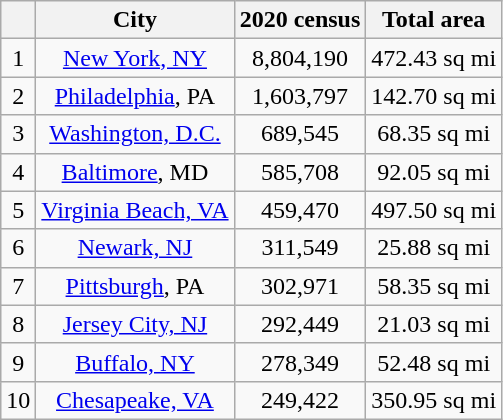<table class="wikitable" style="text-align:center">
<tr>
<th></th>
<th>City</th>
<th>2020 census</th>
<th>Total area</th>
</tr>
<tr>
<td>1</td>
<td><a href='#'>New York, NY</a></td>
<td>8,804,190</td>
<td>472.43 sq mi</td>
</tr>
<tr>
<td>2</td>
<td><a href='#'>Philadelphia</a>, PA</td>
<td>1,603,797</td>
<td>142.70 sq mi</td>
</tr>
<tr>
<td>3</td>
<td><a href='#'>Washington, D.C.</a></td>
<td>689,545</td>
<td>68.35 sq mi</td>
</tr>
<tr>
<td>4</td>
<td><a href='#'>Baltimore</a>, MD</td>
<td>585,708</td>
<td>92.05 sq mi</td>
</tr>
<tr>
<td>5</td>
<td><a href='#'>Virginia Beach, VA</a></td>
<td>459,470</td>
<td>497.50 sq mi</td>
</tr>
<tr>
<td>6</td>
<td><a href='#'>Newark, NJ</a></td>
<td>311,549</td>
<td>25.88 sq mi</td>
</tr>
<tr>
<td>7</td>
<td><a href='#'>Pittsburgh</a>, PA</td>
<td>302,971</td>
<td>58.35 sq mi</td>
</tr>
<tr>
<td>8</td>
<td><a href='#'>Jersey City, NJ</a></td>
<td>292,449</td>
<td>21.03 sq mi</td>
</tr>
<tr>
<td>9</td>
<td><a href='#'>Buffalo, NY</a></td>
<td>278,349</td>
<td>52.48 sq mi</td>
</tr>
<tr>
<td>10</td>
<td><a href='#'>Chesapeake, VA</a></td>
<td>249,422</td>
<td>350.95 sq mi</td>
</tr>
</table>
